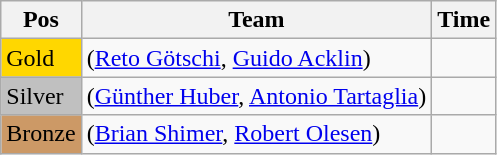<table class="wikitable">
<tr>
<th>Pos</th>
<th>Team</th>
<th>Time</th>
</tr>
<tr>
<td style="background:gold">Gold</td>
<td> (<a href='#'>Reto Götschi</a>, <a href='#'>Guido Acklin</a>)</td>
<td></td>
</tr>
<tr>
<td style="background:silver">Silver</td>
<td> (<a href='#'>Günther Huber</a>, <a href='#'>Antonio Tartaglia</a>)</td>
<td></td>
</tr>
<tr>
<td style="background:#cc9966">Bronze</td>
<td> (<a href='#'>Brian Shimer</a>, <a href='#'>Robert Olesen</a>)</td>
<td></td>
</tr>
</table>
